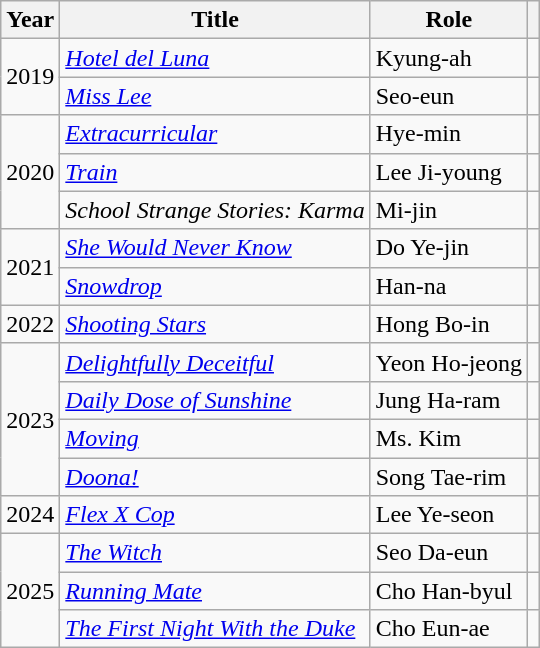<table class="wikitable">
<tr>
<th>Year</th>
<th>Title</th>
<th>Role</th>
<th></th>
</tr>
<tr>
<td rowspan="2">2019</td>
<td><em><a href='#'>Hotel del Luna</a></em></td>
<td>Kyung-ah</td>
<td></td>
</tr>
<tr>
<td><em><a href='#'>Miss Lee</a></em></td>
<td>Seo-eun</td>
<td></td>
</tr>
<tr>
<td rowspan="3">2020</td>
<td><em><a href='#'>Extracurricular</a></em></td>
<td>Hye-min</td>
<td></td>
</tr>
<tr>
<td><em><a href='#'>Train</a></em></td>
<td>Lee Ji-young</td>
<td></td>
</tr>
<tr>
<td><em>School Strange Stories: Karma</em></td>
<td>Mi-jin</td>
<td></td>
</tr>
<tr>
<td rowspan="2">2021</td>
<td><em><a href='#'>She Would Never Know</a></em></td>
<td>Do Ye-jin</td>
<td></td>
</tr>
<tr>
<td><em><a href='#'>Snowdrop</a></em></td>
<td>Han-na</td>
<td></td>
</tr>
<tr>
<td>2022</td>
<td><em><a href='#'>Shooting Stars</a></em></td>
<td>Hong Bo-in</td>
<td></td>
</tr>
<tr>
<td rowspan="4">2023</td>
<td><em><a href='#'>Delightfully Deceitful</a></em></td>
<td>Yeon Ho-jeong</td>
<td></td>
</tr>
<tr>
<td><em><a href='#'>Daily Dose of Sunshine</a></em></td>
<td>Jung Ha-ram</td>
<td></td>
</tr>
<tr>
<td><em><a href='#'>Moving</a></em></td>
<td>Ms. Kim</td>
<td></td>
</tr>
<tr>
<td><em><a href='#'>Doona!</a></em></td>
<td>Song Tae-rim</td>
<td></td>
</tr>
<tr>
<td>2024</td>
<td><em><a href='#'>Flex X Cop</a></em></td>
<td>Lee Ye-seon</td>
<td></td>
</tr>
<tr>
<td rowspan="3">2025</td>
<td><em><a href='#'>The Witch</a></em></td>
<td>Seo Da-eun</td>
<td></td>
</tr>
<tr>
<td><em><a href='#'>Running Mate</a></em></td>
<td>Cho Han-byul</td>
<td></td>
</tr>
<tr>
<td><em><a href='#'>The First Night With the Duke</a></em></td>
<td>Cho Eun-ae</td>
<td></td>
</tr>
</table>
